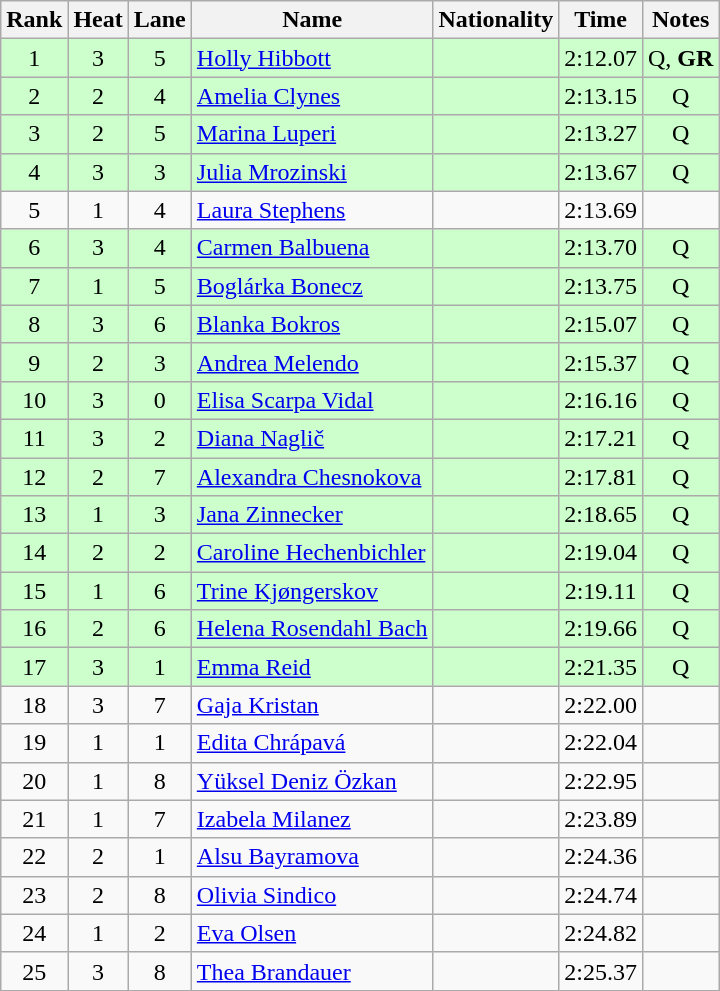<table class="wikitable sortable" style="text-align:center">
<tr>
<th>Rank</th>
<th>Heat</th>
<th>Lane</th>
<th>Name</th>
<th>Nationality</th>
<th>Time</th>
<th>Notes</th>
</tr>
<tr bgcolor=ccffcc>
<td>1</td>
<td>3</td>
<td>5</td>
<td align=left><a href='#'>Holly Hibbott</a></td>
<td align=left></td>
<td>2:12.07</td>
<td>Q, <strong>GR</strong></td>
</tr>
<tr bgcolor=ccffcc>
<td>2</td>
<td>2</td>
<td>4</td>
<td align=left><a href='#'>Amelia Clynes</a></td>
<td align=left></td>
<td>2:13.15</td>
<td>Q</td>
</tr>
<tr bgcolor=ccffcc>
<td>3</td>
<td>2</td>
<td>5</td>
<td align=left><a href='#'>Marina Luperi</a></td>
<td align=left></td>
<td>2:13.27</td>
<td>Q</td>
</tr>
<tr bgcolor=ccffcc>
<td>4</td>
<td>3</td>
<td>3</td>
<td align=left><a href='#'>Julia Mrozinski</a></td>
<td align=left></td>
<td>2:13.67</td>
<td>Q</td>
</tr>
<tr>
<td>5</td>
<td>1</td>
<td>4</td>
<td align=left><a href='#'>Laura Stephens</a></td>
<td align=left></td>
<td>2:13.69</td>
<td></td>
</tr>
<tr bgcolor=ccffcc>
<td>6</td>
<td>3</td>
<td>4</td>
<td align=left><a href='#'>Carmen Balbuena</a></td>
<td align=left></td>
<td>2:13.70</td>
<td>Q</td>
</tr>
<tr bgcolor=ccffcc>
<td>7</td>
<td>1</td>
<td>5</td>
<td align=left><a href='#'>Boglárka Bonecz</a></td>
<td align=left></td>
<td>2:13.75</td>
<td>Q</td>
</tr>
<tr bgcolor=ccffcc>
<td>8</td>
<td>3</td>
<td>6</td>
<td align=left><a href='#'>Blanka Bokros</a></td>
<td align=left></td>
<td>2:15.07</td>
<td>Q</td>
</tr>
<tr bgcolor=ccffcc>
<td>9</td>
<td>2</td>
<td>3</td>
<td align=left><a href='#'>Andrea Melendo</a></td>
<td align=left></td>
<td>2:15.37</td>
<td>Q</td>
</tr>
<tr bgcolor=ccffcc>
<td>10</td>
<td>3</td>
<td>0</td>
<td align=left><a href='#'>Elisa Scarpa Vidal</a></td>
<td align=left></td>
<td>2:16.16</td>
<td>Q</td>
</tr>
<tr bgcolor=ccffcc>
<td>11</td>
<td>3</td>
<td>2</td>
<td align=left><a href='#'>Diana Naglič</a></td>
<td align=left></td>
<td>2:17.21</td>
<td>Q</td>
</tr>
<tr bgcolor=ccffcc>
<td>12</td>
<td>2</td>
<td>7</td>
<td align=left><a href='#'>Alexandra Chesnokova</a></td>
<td align=left></td>
<td>2:17.81</td>
<td>Q</td>
</tr>
<tr bgcolor=ccffcc>
<td>13</td>
<td>1</td>
<td>3</td>
<td align=left><a href='#'>Jana Zinnecker</a></td>
<td align=left></td>
<td>2:18.65</td>
<td>Q</td>
</tr>
<tr bgcolor=ccffcc>
<td>14</td>
<td>2</td>
<td>2</td>
<td align=left><a href='#'>Caroline Hechenbichler</a></td>
<td align=left></td>
<td>2:19.04</td>
<td>Q</td>
</tr>
<tr bgcolor=ccffcc>
<td>15</td>
<td>1</td>
<td>6</td>
<td align=left><a href='#'>Trine Kjøngerskov</a></td>
<td align=left></td>
<td>2:19.11</td>
<td>Q</td>
</tr>
<tr bgcolor=ccffcc>
<td>16</td>
<td>2</td>
<td>6</td>
<td align=left><a href='#'>Helena Rosendahl Bach</a></td>
<td align=left></td>
<td>2:19.66</td>
<td>Q</td>
</tr>
<tr bgcolor=ccffcc>
<td>17</td>
<td>3</td>
<td>1</td>
<td align=left><a href='#'>Emma Reid</a></td>
<td align=left></td>
<td>2:21.35</td>
<td>Q</td>
</tr>
<tr>
<td>18</td>
<td>3</td>
<td>7</td>
<td align=left><a href='#'>Gaja Kristan</a></td>
<td align=left></td>
<td>2:22.00</td>
<td></td>
</tr>
<tr>
<td>19</td>
<td>1</td>
<td>1</td>
<td align=left><a href='#'>Edita Chrápavá</a></td>
<td align=left></td>
<td>2:22.04</td>
<td></td>
</tr>
<tr>
<td>20</td>
<td>1</td>
<td>8</td>
<td align=left><a href='#'>Yüksel Deniz Özkan</a></td>
<td align=left></td>
<td>2:22.95</td>
<td></td>
</tr>
<tr>
<td>21</td>
<td>1</td>
<td>7</td>
<td align=left><a href='#'>Izabela Milanez</a></td>
<td align=left></td>
<td>2:23.89</td>
<td></td>
</tr>
<tr>
<td>22</td>
<td>2</td>
<td>1</td>
<td align=left><a href='#'>Alsu Bayramova</a></td>
<td align=left></td>
<td>2:24.36</td>
<td></td>
</tr>
<tr>
<td>23</td>
<td>2</td>
<td>8</td>
<td align=left><a href='#'>Olivia Sindico</a></td>
<td align=left></td>
<td>2:24.74</td>
<td></td>
</tr>
<tr>
<td>24</td>
<td>1</td>
<td>2</td>
<td align=left><a href='#'>Eva Olsen</a></td>
<td align=left></td>
<td>2:24.82</td>
<td></td>
</tr>
<tr>
<td>25</td>
<td>3</td>
<td>8</td>
<td align=left><a href='#'>Thea Brandauer</a></td>
<td align=left></td>
<td>2:25.37</td>
<td></td>
</tr>
</table>
